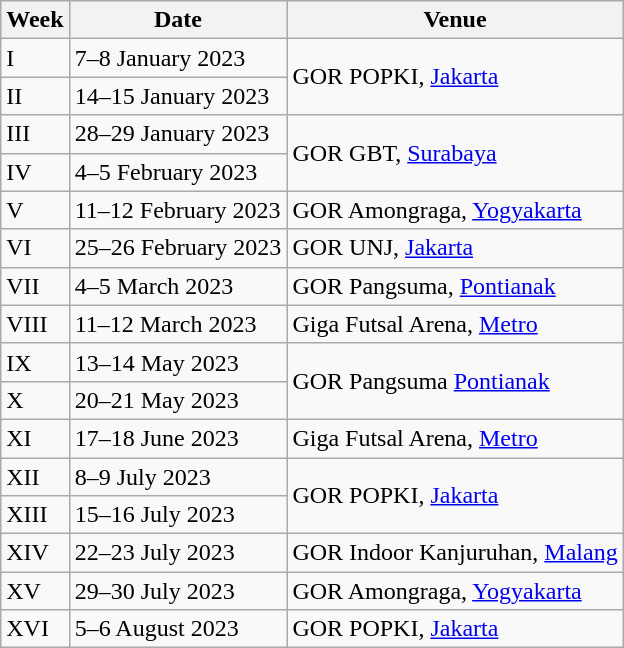<table class="wikitable">
<tr>
<th>Week</th>
<th>Date</th>
<th>Venue</th>
</tr>
<tr>
<td>I</td>
<td>7–8 January 2023</td>
<td rowspan="2">GOR POPKI, <a href='#'>Jakarta</a></td>
</tr>
<tr>
<td>II</td>
<td>14–15 January 2023</td>
</tr>
<tr>
<td>III</td>
<td>28–29 January 2023</td>
<td rowspan="2">GOR GBT, <a href='#'>Surabaya</a></td>
</tr>
<tr>
<td>IV</td>
<td>4–5 February 2023</td>
</tr>
<tr>
<td>V</td>
<td>11–12 February 2023</td>
<td>GOR Amongraga, <a href='#'>Yogyakarta</a></td>
</tr>
<tr>
<td>VI</td>
<td>25–26 February 2023</td>
<td>GOR UNJ, <a href='#'>Jakarta</a></td>
</tr>
<tr>
<td>VII</td>
<td>4–5 March 2023</td>
<td>GOR Pangsuma, <a href='#'>Pontianak</a></td>
</tr>
<tr>
<td>VIII</td>
<td>11–12 March 2023</td>
<td>Giga Futsal Arena, <a href='#'>Metro</a></td>
</tr>
<tr>
<td>IX</td>
<td>13–14 May 2023</td>
<td rowspan="2">GOR Pangsuma <a href='#'>Pontianak</a></td>
</tr>
<tr>
<td>X</td>
<td>20–21 May 2023</td>
</tr>
<tr>
<td>XI</td>
<td>17–18 June 2023</td>
<td>Giga Futsal Arena, <a href='#'>Metro</a></td>
</tr>
<tr>
<td>XII</td>
<td>8–9 July 2023</td>
<td rowspan="2">GOR POPKI, <a href='#'>Jakarta</a></td>
</tr>
<tr>
<td>XIII</td>
<td>15–16 July 2023</td>
</tr>
<tr>
<td>XIV</td>
<td>22–23 July 2023</td>
<td>GOR Indoor Kanjuruhan, <a href='#'>Malang</a></td>
</tr>
<tr>
<td>XV</td>
<td>29–30 July 2023</td>
<td>GOR Amongraga, <a href='#'>Yogyakarta</a></td>
</tr>
<tr>
<td>XVI</td>
<td>5–6 August 2023</td>
<td>GOR POPKI, <a href='#'>Jakarta</a></td>
</tr>
</table>
